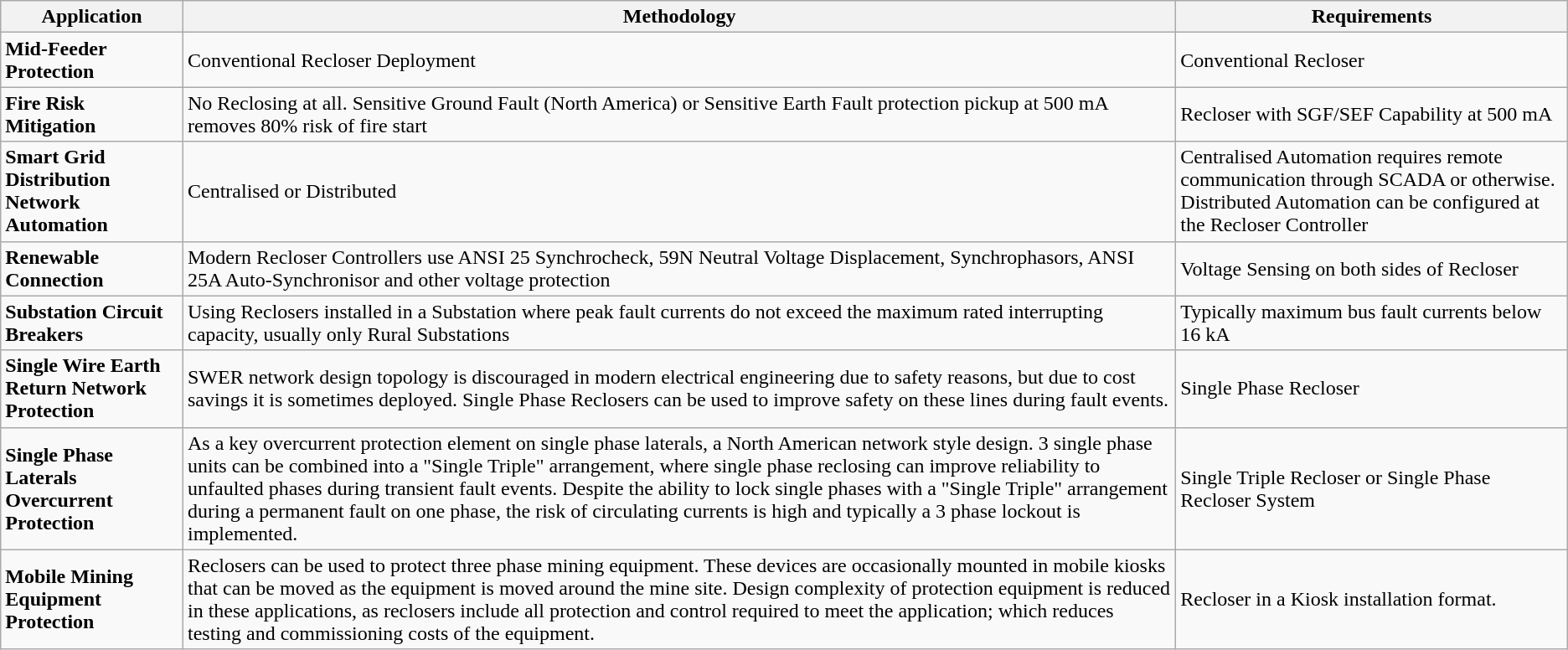<table class="wikitable">
<tr>
<th>Application</th>
<th>Methodology</th>
<th>Requirements</th>
</tr>
<tr>
<td><strong>Mid-Feeder Protection</strong></td>
<td>Conventional Recloser Deployment</td>
<td>Conventional Recloser</td>
</tr>
<tr>
<td><strong>Fire Risk Mitigation</strong></td>
<td>No Reclosing at all. Sensitive Ground Fault (North America) or Sensitive Earth Fault protection pickup at 500 mA removes 80% risk of fire start</td>
<td>Recloser with SGF/SEF Capability at 500 mA</td>
</tr>
<tr>
<td><strong>Smart Grid Distribution Network Automation</strong></td>
<td>Centralised or Distributed</td>
<td>Centralised Automation requires remote communication through SCADA or otherwise. Distributed Automation can be configured at the Recloser Controller</td>
</tr>
<tr>
<td><strong>Renewable Connection</strong></td>
<td>Modern Recloser Controllers use ANSI 25 Synchrocheck, 59N Neutral Voltage Displacement, Synchrophasors, ANSI 25A Auto-Synchronisor and other voltage protection</td>
<td>Voltage Sensing on both sides of Recloser</td>
</tr>
<tr>
<td><strong>Substation Circuit Breakers</strong></td>
<td>Using Reclosers installed in a Substation where peak fault currents do not exceed the maximum rated interrupting capacity, usually only Rural Substations</td>
<td>Typically maximum bus fault currents below 16 kA</td>
</tr>
<tr>
<td><strong>Single Wire Earth Return Network Protection</strong></td>
<td>SWER network design topology is discouraged in modern electrical engineering due to safety reasons, but due to cost savings it is sometimes deployed. Single Phase Reclosers can be used to improve safety on these lines during fault events.</td>
<td>Single Phase Recloser</td>
</tr>
<tr>
<td><strong>Single Phase Laterals Overcurrent Protection</strong></td>
<td>As a key overcurrent protection element on single phase laterals, a North American network style design. 3 single phase units can be combined into a "Single Triple" arrangement, where single phase reclosing can improve reliability to unfaulted phases during transient fault events. Despite the ability to lock single phases with a "Single Triple" arrangement during a permanent fault on one phase, the risk of circulating currents is high and typically a 3 phase lockout is implemented.</td>
<td>Single Triple Recloser or Single Phase Recloser System</td>
</tr>
<tr>
<td><strong>Mobile Mining Equipment Protection</strong></td>
<td>Reclosers can be used to protect three phase mining equipment. These devices are occasionally mounted in mobile kiosks that can be moved as the equipment is moved around the mine site. Design complexity of protection equipment is reduced in these applications, as reclosers include all protection and control required to meet the application; which reduces testing and commissioning costs of the equipment.</td>
<td>Recloser in a Kiosk installation format.</td>
</tr>
</table>
